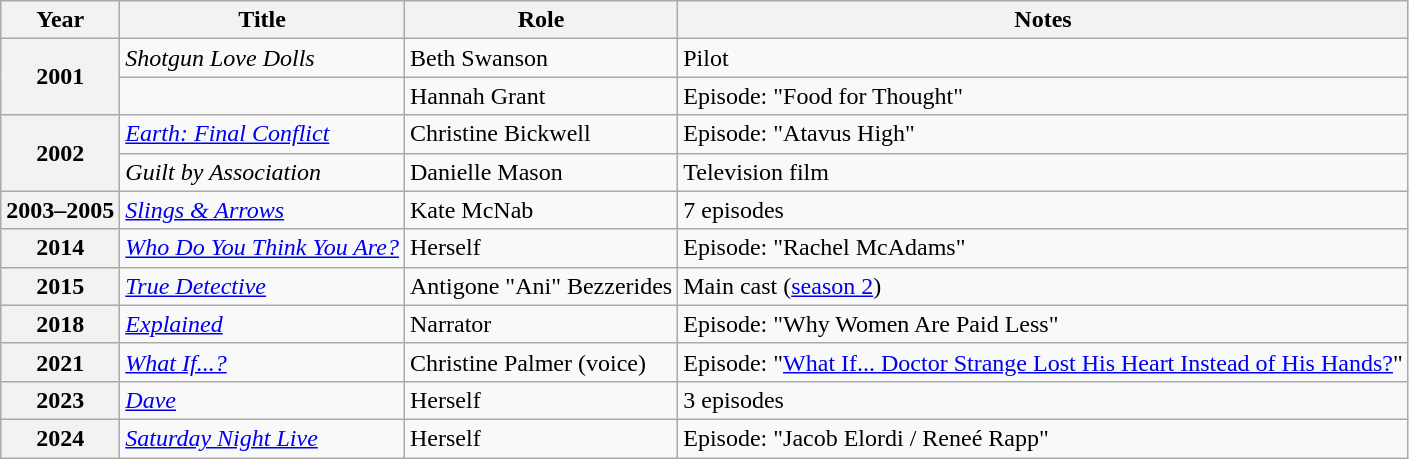<table class="wikitable plainrowheaders sortable">
<tr>
<th scope="col">Year</th>
<th scope="col">Title</th>
<th scope="col">Role</th>
<th scope="col" class="unsortable">Notes</th>
</tr>
<tr>
<th rowspan="2" scope="row">2001</th>
<td><em>Shotgun Love Dolls</em></td>
<td>Beth Swanson</td>
<td>Pilot</td>
</tr>
<tr>
<td><em></em></td>
<td>Hannah Grant</td>
<td>Episode: "Food for Thought"</td>
</tr>
<tr>
<th rowspan="2" scope="row">2002</th>
<td><em><a href='#'>Earth: Final Conflict</a></em></td>
<td>Christine Bickwell</td>
<td>Episode: "Atavus High"</td>
</tr>
<tr>
<td><em>Guilt by Association</em></td>
<td>Danielle Mason</td>
<td>Television film</td>
</tr>
<tr>
<th scope="row">2003–2005</th>
<td><em><a href='#'>Slings & Arrows</a></em></td>
<td>Kate McNab</td>
<td>7 episodes</td>
</tr>
<tr>
<th scope="row">2014</th>
<td><em><a href='#'>Who Do You Think You Are?</a></em></td>
<td>Herself</td>
<td>Episode: "Rachel McAdams"</td>
</tr>
<tr>
<th scope="row">2015</th>
<td><em><a href='#'>True Detective</a></em></td>
<td>Antigone "Ani" Bezzerides</td>
<td>Main cast (<a href='#'>season 2</a>)</td>
</tr>
<tr>
<th scope="row">2018</th>
<td><em><a href='#'>Explained</a></em></td>
<td>Narrator</td>
<td>Episode: "Why Women Are Paid Less"</td>
</tr>
<tr>
<th scope="row">2021</th>
<td><em><a href='#'>What If...?</a></em></td>
<td>Christine Palmer (voice)</td>
<td>Episode: "<a href='#'>What If... Doctor Strange Lost His Heart Instead of His Hands?</a>"</td>
</tr>
<tr>
<th scope="row">2023</th>
<td><em><a href='#'>Dave</a></em></td>
<td>Herself</td>
<td>3 episodes</td>
</tr>
<tr>
<th scope="row">2024</th>
<td><em><a href='#'>Saturday Night Live</a></em></td>
<td>Herself</td>
<td>Episode: "Jacob Elordi / Reneé Rapp"</td>
</tr>
</table>
